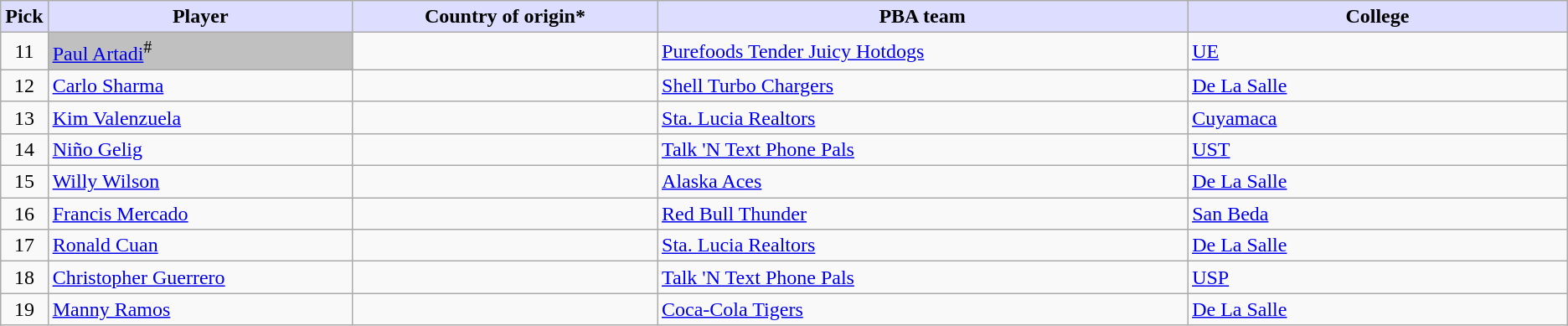<table class="wikitable">
<tr>
<th style="background:#ddf;">Pick</th>
<th style="background:#ddf; width:20%;">Player</th>
<th style="background:#ddf; width:20%;">Country of origin*</th>
<th style="background:#ddf; width:35%;">PBA team</th>
<th style="background:#ddf; width:25%;">College</th>
</tr>
<tr>
<td align=center>11</td>
<td style="background:silver;"><a href='#'>Paul Artadi</a><sup>#</sup></td>
<td></td>
<td><a href='#'>Purefoods Tender Juicy Hotdogs</a></td>
<td><a href='#'>UE</a></td>
</tr>
<tr>
<td align=center>12</td>
<td><a href='#'>Carlo Sharma</a></td>
<td></td>
<td><a href='#'>Shell Turbo Chargers</a></td>
<td><a href='#'>De La Salle</a></td>
</tr>
<tr>
<td align=center>13</td>
<td><a href='#'>Kim Valenzuela</a></td>
<td></td>
<td><a href='#'>Sta. Lucia Realtors</a></td>
<td><a href='#'>Cuyamaca</a></td>
</tr>
<tr>
<td align=center>14</td>
<td><a href='#'>Niño Gelig</a></td>
<td></td>
<td><a href='#'>Talk 'N Text Phone Pals</a></td>
<td><a href='#'>UST</a></td>
</tr>
<tr>
<td align=center>15</td>
<td><a href='#'>Willy Wilson</a></td>
<td></td>
<td><a href='#'>Alaska Aces</a></td>
<td><a href='#'>De La Salle</a></td>
</tr>
<tr>
<td align=center>16</td>
<td><a href='#'>Francis Mercado</a></td>
<td></td>
<td><a href='#'>Red Bull Thunder</a></td>
<td><a href='#'>San Beda</a></td>
</tr>
<tr>
<td align=center>17</td>
<td><a href='#'>Ronald Cuan</a></td>
<td></td>
<td><a href='#'>Sta. Lucia Realtors</a></td>
<td><a href='#'>De La Salle</a></td>
</tr>
<tr>
<td align=center>18</td>
<td><a href='#'>Christopher Guerrero</a></td>
<td></td>
<td><a href='#'>Talk 'N Text Phone Pals</a></td>
<td><a href='#'>USP</a></td>
</tr>
<tr>
<td align=center>19</td>
<td><a href='#'>Manny Ramos</a></td>
<td></td>
<td><a href='#'>Coca-Cola Tigers</a></td>
<td><a href='#'>De La Salle</a></td>
</tr>
</table>
